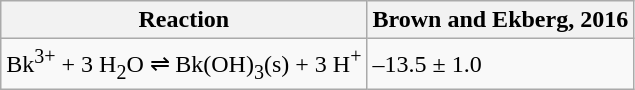<table class="wikitable">
<tr>
<th>Reaction</th>
<th>Brown and Ekberg, 2016</th>
</tr>
<tr>
<td>Bk<sup>3+</sup> + 3 H<sub>2</sub>O ⇌ Bk(OH)<sub>3</sub>(s) + 3 H<sup>+</sup></td>
<td>–13.5 ± 1.0</td>
</tr>
</table>
